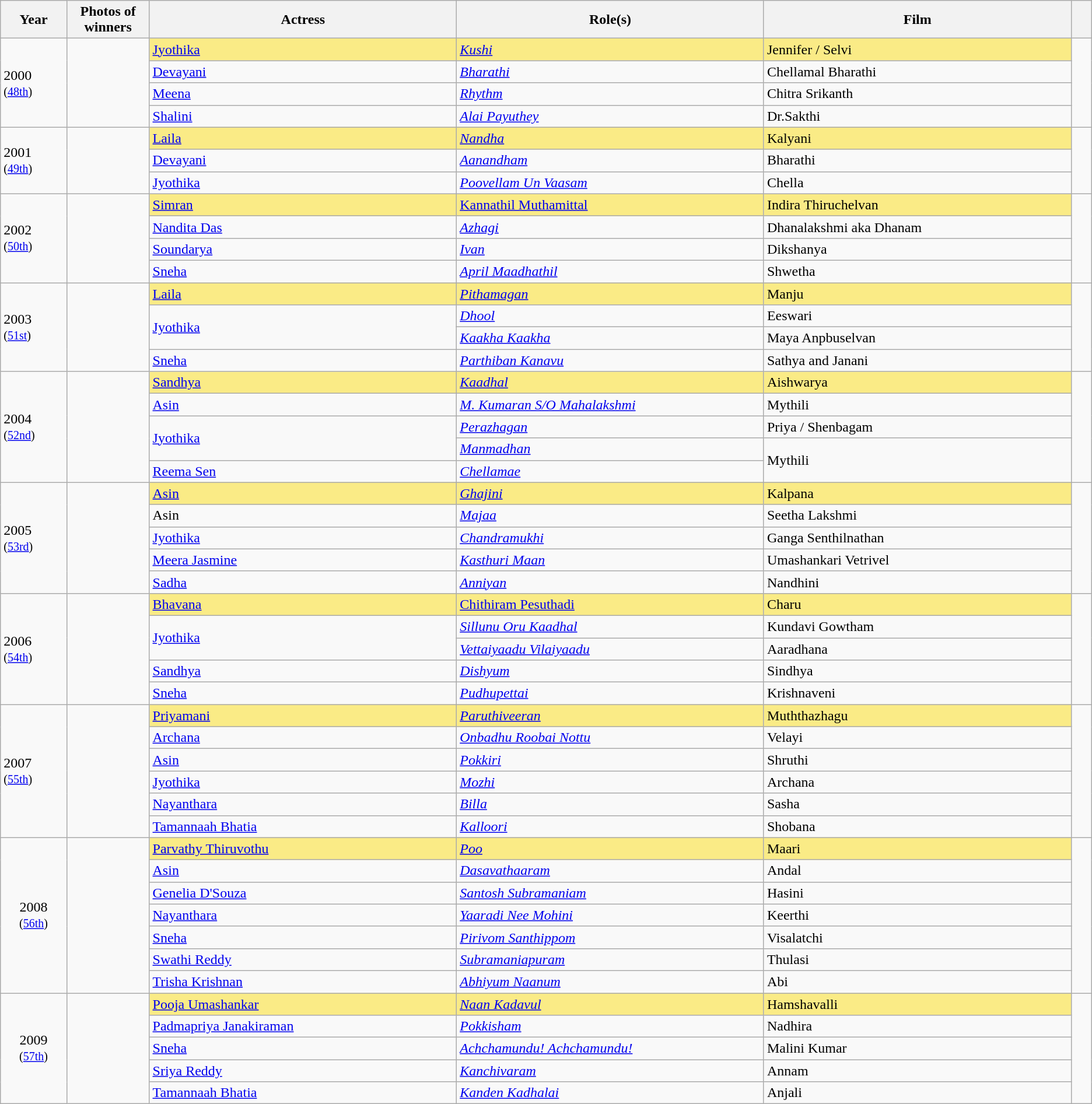<table class="wikitable sortable">
<tr>
<th scope="col" style="width:3%;">Year</th>
<th scope="col" style="width:3%;">Photos of winners</th>
<th scope="col" style="width:15%;">Actress</th>
<th scope="col" style="width:15%;">Role(s)</th>
<th scope="col" style="width:15%;">Film</th>
<th scope="col" style="width:1%;" class="unsortable"></th>
</tr>
<tr>
<td rowspan="4">2000 <br><small>(<a href='#'>48th</a>) </small></td>
<td rowspan="4"></td>
<td style="background:#FAEB86;"><a href='#'>Jyothika</a> </td>
<td style="background:#FAEB86;"><a href='#'><em>Kushi</em></a></td>
<td style="background:#FAEB86;">Jennifer / Selvi</td>
<td rowspan="4" style="text-align:center;"></td>
</tr>
<tr>
<td><a href='#'>Devayani</a></td>
<td><em><a href='#'>Bharathi</a></em></td>
<td>Chellamal Bharathi</td>
</tr>
<tr>
<td><a href='#'>Meena</a></td>
<td><em><a href='#'>Rhythm</a></em></td>
<td>Chitra Srikanth</td>
</tr>
<tr>
<td><a href='#'>Shalini</a></td>
<td><em><a href='#'>Alai Payuthey</a></em></td>
<td>Dr.Sakthi</td>
</tr>
<tr>
<td rowspan="3">2001 <br><small>(<a href='#'>49th</a>) </small></td>
<td rowspan="3"></td>
<td style="background:#FAEB86;"><a href='#'>Laila</a> </td>
<td style="background:#FAEB86;"><em><a href='#'>Nandha</a></em></td>
<td style="background:#FAEB86;">Kalyani</td>
<td rowspan="3" style="text-align:center;"></td>
</tr>
<tr>
<td><a href='#'>Devayani</a></td>
<td><em><a href='#'>Aanandham</a></em></td>
<td>Bharathi</td>
</tr>
<tr>
<td><a href='#'>Jyothika</a></td>
<td><em><a href='#'>Poovellam Un Vaasam</a></em></td>
<td>Chella</td>
</tr>
<tr>
<td rowspan="4">2002 <br><small>(<a href='#'>50th</a>) </small></td>
<td rowspan="4"></td>
<td style="background:#FAEB86;"><a href='#'>Simran</a> </td>
<td style="background:#FAEB86;"><a href='#'>Kannathil Muthamittal</a></td>
<td style="background:#FAEB86;">Indira Thiruchelvan</td>
<td rowspan="4" style="text-align:center;"></td>
</tr>
<tr>
<td><a href='#'>Nandita Das</a></td>
<td><em><a href='#'>Azhagi</a></em></td>
<td>Dhanalakshmi aka Dhanam</td>
</tr>
<tr>
<td><a href='#'>Soundarya</a></td>
<td><em><a href='#'>Ivan</a></em></td>
<td>Dikshanya</td>
</tr>
<tr>
<td><a href='#'>Sneha</a></td>
<td><em><a href='#'>April Maadhathil</a></em></td>
<td>Shwetha</td>
</tr>
<tr>
<td rowspan="4">2003 <br><small>(<a href='#'>51st</a>) </small></td>
<td rowspan="4"></td>
<td style="background:#FAEB86;"><a href='#'>Laila</a> </td>
<td style="background:#FAEB86;"><em><a href='#'>Pithamagan</a></em></td>
<td style="background:#FAEB86;">Manju</td>
<td rowspan="4" style="text-align:center;"></td>
</tr>
<tr>
<td rowspan="2"><a href='#'>Jyothika</a></td>
<td><em><a href='#'>Dhool</a></em></td>
<td>Eeswari</td>
</tr>
<tr>
<td><em><a href='#'>Kaakha Kaakha</a></em></td>
<td>Maya Anpbuselvan</td>
</tr>
<tr>
<td><a href='#'>Sneha</a></td>
<td><em><a href='#'>Parthiban Kanavu</a></em></td>
<td>Sathya and Janani</td>
</tr>
<tr>
<td rowspan="5">2004 <br><small>(<a href='#'>52nd</a>) </small></td>
<td rowspan="5"></td>
<td style="background:#FAEB86;"><a href='#'>Sandhya</a> </td>
<td style="background:#FAEB86;"><em><a href='#'>Kaadhal</a></em></td>
<td style="background:#FAEB86;">Aishwarya</td>
<td rowspan="5" style="text-align:center;"></td>
</tr>
<tr>
<td><a href='#'>Asin</a></td>
<td><em><a href='#'>M. Kumaran S/O Mahalakshmi</a></em></td>
<td>Mythili</td>
</tr>
<tr>
<td rowspan="2"><a href='#'>Jyothika</a></td>
<td><em><a href='#'>Perazhagan</a></em></td>
<td>Priya / Shenbagam</td>
</tr>
<tr>
<td><em><a href='#'>Manmadhan</a></em></td>
<td rowspan="2">Mythili</td>
</tr>
<tr>
<td><a href='#'>Reema Sen</a></td>
<td><em><a href='#'>Chellamae</a></em></td>
</tr>
<tr>
<td rowspan="5">2005 <br><small>(<a href='#'>53rd</a>) </small></td>
<td rowspan="5"></td>
<td style="background:#FAEB86;"><a href='#'>Asin</a> </td>
<td style="background:#FAEB86;"><a href='#'><em>Ghajini</em></a></td>
<td style="background:#FAEB86;">Kalpana</td>
<td rowspan="5" style="text-align:center;"></td>
</tr>
<tr>
<td>Asin</td>
<td><em><a href='#'>Majaa</a></em></td>
<td>Seetha Lakshmi</td>
</tr>
<tr>
<td><a href='#'>Jyothika</a></td>
<td><em><a href='#'>Chandramukhi</a></em></td>
<td>Ganga Senthilnathan</td>
</tr>
<tr>
<td><a href='#'>Meera Jasmine</a></td>
<td><em><a href='#'>Kasthuri Maan</a></em></td>
<td>Umashankari Vetrivel</td>
</tr>
<tr>
<td><a href='#'>Sadha</a></td>
<td><em><a href='#'>Anniyan</a></em></td>
<td>Nandhini</td>
</tr>
<tr>
<td rowspan="5">2006 <br><small>(<a href='#'>54th</a>) </small></td>
<td rowspan="5"></td>
<td style="background:#FAEB86;"><a href='#'>Bhavana</a> </td>
<td style="background:#FAEB86;"><a href='#'>Chithiram Pesuthadi</a></td>
<td style="background:#FAEB86;">Charu</td>
<td rowspan="5" style="text-align:center;"></td>
</tr>
<tr>
<td rowspan="2"><a href='#'>Jyothika</a></td>
<td><em><a href='#'>Sillunu Oru Kaadhal</a></em></td>
<td>Kundavi Gowtham</td>
</tr>
<tr>
<td><em><a href='#'>Vettaiyaadu Vilaiyaadu</a></em></td>
<td>Aaradhana</td>
</tr>
<tr>
<td><a href='#'>Sandhya</a></td>
<td><em><a href='#'>Dishyum</a></em></td>
<td>Sindhya</td>
</tr>
<tr>
<td><a href='#'>Sneha</a></td>
<td><em><a href='#'>Pudhupettai</a></em></td>
<td>Krishnaveni</td>
</tr>
<tr>
<td rowspan="6">2007 <br><small>(<a href='#'>55th</a>) </small></td>
<td rowspan="6"></td>
<td style="background:#FAEB86;"><a href='#'>Priyamani</a> </td>
<td style="background:#FAEB86;"><em><a href='#'>Paruthiveeran</a></em></td>
<td style="background:#FAEB86;">Muththazhagu</td>
<td rowspan="6" style="text-align:center;"></td>
</tr>
<tr>
<td><a href='#'>Archana</a></td>
<td><em><a href='#'>Onbadhu Roobai Nottu</a></em></td>
<td>Velayi</td>
</tr>
<tr>
<td><a href='#'>Asin</a></td>
<td><em><a href='#'>Pokkiri</a></em></td>
<td>Shruthi</td>
</tr>
<tr>
<td><a href='#'>Jyothika</a></td>
<td><em><a href='#'>Mozhi</a></em></td>
<td>Archana</td>
</tr>
<tr>
<td><a href='#'>Nayanthara</a></td>
<td><em><a href='#'>Billa</a></em></td>
<td>Sasha</td>
</tr>
<tr>
<td><a href='#'>Tamannaah Bhatia</a></td>
<td><em><a href='#'>Kalloori</a></em></td>
<td>Shobana</td>
</tr>
<tr>
<td rowspan="7" scope="row" style="text-align:center">2008 <br><small>(<a href='#'>56th</a>) </small></td>
<td rowspan="7" style="text-align:center"></td>
<td style="background:#FAEB86;"><a href='#'>Parvathy Thiruvothu</a> </td>
<td style="background:#FAEB86;"><em><a href='#'>Poo</a></em></td>
<td style="background:#FAEB86;">Maari</td>
<td rowspan="7" style="text-align:center;"></td>
</tr>
<tr>
<td><a href='#'>Asin</a></td>
<td><em><a href='#'>Dasavathaaram</a></em></td>
<td>Andal</td>
</tr>
<tr>
<td><a href='#'>Genelia D'Souza</a></td>
<td><em><a href='#'>Santosh Subramaniam</a></em></td>
<td>Hasini</td>
</tr>
<tr>
<td><a href='#'>Nayanthara</a></td>
<td><em><a href='#'>Yaaradi Nee Mohini</a></em></td>
<td>Keerthi</td>
</tr>
<tr>
<td><a href='#'>Sneha</a></td>
<td><em><a href='#'>Pirivom Santhippom</a></em></td>
<td>Visalatchi</td>
</tr>
<tr>
<td><a href='#'>Swathi Reddy</a></td>
<td><em><a href='#'>Subramaniapuram</a></em></td>
<td>Thulasi</td>
</tr>
<tr>
<td><a href='#'>Trisha Krishnan</a></td>
<td><em><a href='#'>Abhiyum Naanum</a></em></td>
<td>Abi</td>
</tr>
<tr>
<td rowspan="5" scope="row" style="text-align:center">2009 <br><small>(<a href='#'>57th</a>) </small></td>
<td rowspan="5" style="text-align:center"></td>
<td style="background:#FAEB86;"><a href='#'>Pooja Umashankar</a> </td>
<td style="background:#FAEB86;"><em><a href='#'>Naan Kadavul</a></em></td>
<td style="background:#FAEB86;">Hamshavalli</td>
<td rowspan="5" style="text-align:center;"></td>
</tr>
<tr>
<td><a href='#'>Padmapriya Janakiraman</a></td>
<td><em><a href='#'>Pokkisham</a></em></td>
<td>Nadhira</td>
</tr>
<tr>
<td><a href='#'>Sneha</a></td>
<td><em><a href='#'>Achchamundu! Achchamundu!</a></em></td>
<td>Malini Kumar</td>
</tr>
<tr>
<td><a href='#'>Sriya Reddy</a></td>
<td><em><a href='#'>Kanchivaram</a></em></td>
<td>Annam</td>
</tr>
<tr>
<td><a href='#'>Tamannaah Bhatia</a></td>
<td><em><a href='#'>Kanden Kadhalai</a></em></td>
<td>Anjali</td>
</tr>
</table>
